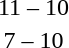<table style="text-align:center">
<tr>
<th width=200></th>
<th width=100></th>
<th width=200></th>
</tr>
<tr>
<td align=right><strong></strong></td>
<td>11 – 10</td>
<td align=left></td>
</tr>
<tr>
<td align=right></td>
<td>7 – 10</td>
<td align=left><strong></strong></td>
</tr>
</table>
